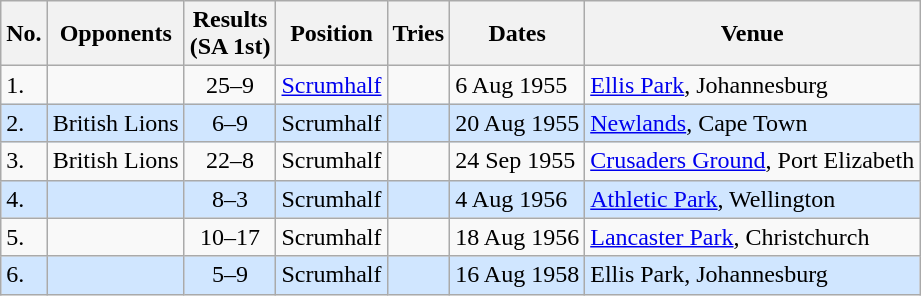<table class="wikitable sortable">
<tr>
<th>No.</th>
<th>Opponents</th>
<th>Results<br>(SA 1st)</th>
<th>Position</th>
<th>Tries</th>
<th>Dates</th>
<th>Venue</th>
</tr>
<tr>
<td>1.</td>
<td></td>
<td align="center">25–9</td>
<td><a href='#'>Scrumhalf</a></td>
<td></td>
<td>6 Aug 1955</td>
<td><a href='#'>Ellis Park</a>, Johannesburg</td>
</tr>
<tr style="background: #D0E6FF;">
<td>2.</td>
<td> British Lions</td>
<td align="center">6–9</td>
<td>Scrumhalf</td>
<td></td>
<td>20 Aug 1955</td>
<td><a href='#'>Newlands</a>, Cape Town</td>
</tr>
<tr>
<td>3.</td>
<td> British Lions</td>
<td align="center">22–8</td>
<td>Scrumhalf</td>
<td></td>
<td>24 Sep 1955</td>
<td><a href='#'>Crusaders Ground</a>, Port Elizabeth</td>
</tr>
<tr style="background: #D0E6FF;">
<td>4.</td>
<td></td>
<td align="center">8–3</td>
<td>Scrumhalf</td>
<td></td>
<td>4 Aug 1956</td>
<td><a href='#'>Athletic Park</a>, Wellington</td>
</tr>
<tr>
<td>5.</td>
<td></td>
<td align="center">10–17</td>
<td>Scrumhalf</td>
<td></td>
<td>18 Aug 1956</td>
<td><a href='#'>Lancaster Park</a>, Christchurch</td>
</tr>
<tr style="background: #D0E6FF;">
<td>6.</td>
<td></td>
<td align="center">5–9</td>
<td>Scrumhalf</td>
<td></td>
<td>16 Aug 1958</td>
<td>Ellis Park, Johannesburg</td>
</tr>
</table>
